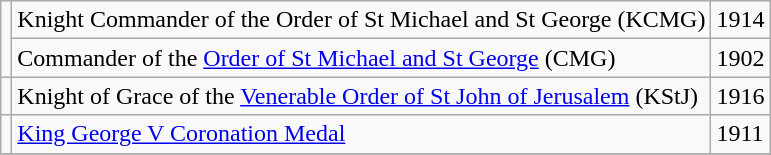<table class="wikitable">
<tr>
<td rowspan=2></td>
<td>Knight Commander of the Order of St Michael and St George (KCMG)</td>
<td>1914</td>
</tr>
<tr>
<td>Commander of the <a href='#'>Order of St Michael and St George</a> (CMG)</td>
<td>1902</td>
</tr>
<tr>
<td></td>
<td>Knight of Grace of the <a href='#'>Venerable Order of St John of Jerusalem</a> (KStJ)</td>
<td>1916</td>
</tr>
<tr>
<td></td>
<td><a href='#'>King George V Coronation Medal</a></td>
<td>1911</td>
</tr>
<tr>
</tr>
</table>
